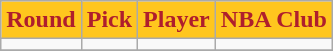<table class="wikitable" style="text-align:center">
<tr>
<th style=" background:#FFC61E;color:#AF1E2D;">Round</th>
<th style=" background:#FFC61E;color:#AF1E2D;">Pick</th>
<th style=" background:#FFC61E;color:#AF1E2D;">Player</th>
<th style=" background:#FFC61E;color:#AF1E2D;">NBA Club</th>
</tr>
<tr>
<td></td>
<td></td>
<td></td>
<td></td>
</tr>
<tr>
</tr>
</table>
